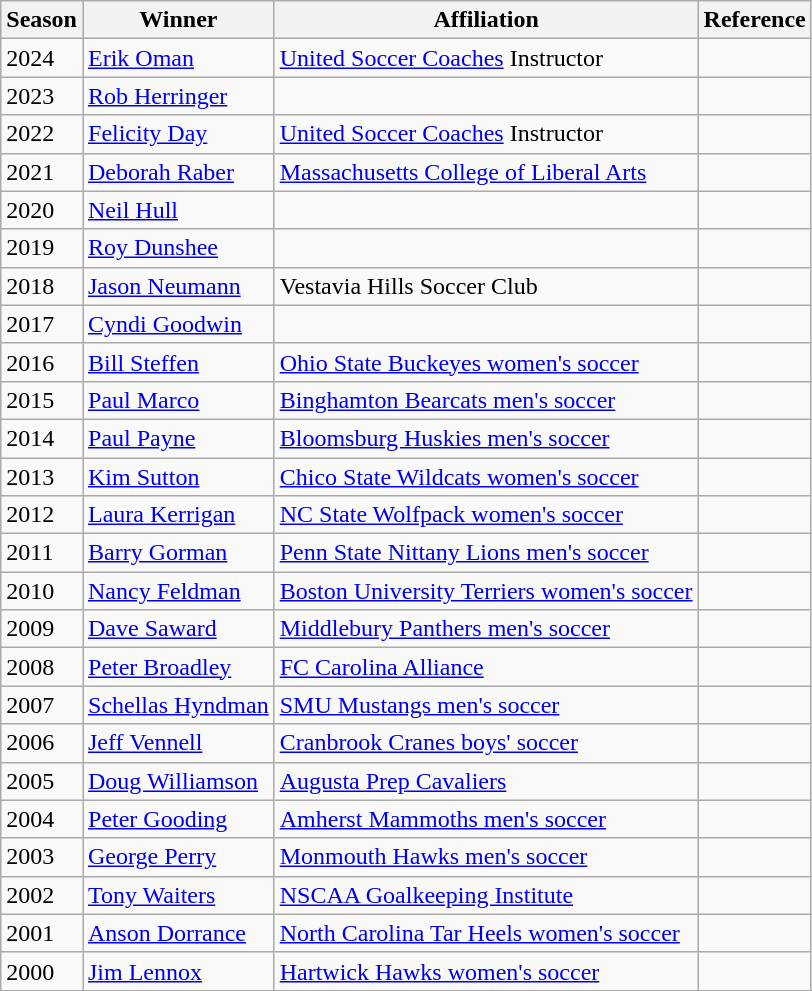<table class="wikitable sortable">
<tr>
<th>Season</th>
<th>Winner</th>
<th>Affiliation</th>
<th class="unsortable">Reference</th>
</tr>
<tr>
<td>2024</td>
<td><a href='#'>Erik Oman</a></td>
<td><a href='#'>United Soccer Coaches</a> Instructor</td>
<td></td>
</tr>
<tr>
<td>2023</td>
<td><a href='#'>Rob Herringer</a></td>
<td></td>
</tr>
<tr>
<td>2022</td>
<td><a href='#'>Felicity Day</a></td>
<td><a href='#'>United Soccer Coaches</a> Instructor</td>
<td></td>
</tr>
<tr>
<td>2021</td>
<td><a href='#'>Deborah Raber</a></td>
<td><a href='#'>Massachusetts College of Liberal Arts</a></td>
<td></td>
</tr>
<tr>
<td>2020</td>
<td><a href='#'>Neil Hull</a></td>
<td></td>
<td></td>
</tr>
<tr>
<td>2019</td>
<td><a href='#'>Roy Dunshee</a></td>
<td></td>
<td></td>
</tr>
<tr>
<td>2018</td>
<td><a href='#'>Jason Neumann</a></td>
<td>Vestavia Hills Soccer Club</td>
<td></td>
</tr>
<tr>
<td>2017</td>
<td><a href='#'>Cyndi Goodwin</a></td>
<td></td>
<td></td>
</tr>
<tr>
<td>2016</td>
<td><a href='#'>Bill Steffen</a></td>
<td><a href='#'>Ohio State Buckeyes women's soccer</a></td>
<td></td>
</tr>
<tr>
<td>2015</td>
<td><a href='#'>Paul Marco</a></td>
<td><a href='#'>Binghamton Bearcats men's soccer</a></td>
<td></td>
</tr>
<tr>
<td>2014</td>
<td><a href='#'>Paul Payne</a></td>
<td><a href='#'>Bloomsburg Huskies men's soccer</a></td>
<td></td>
</tr>
<tr>
<td>2013</td>
<td><a href='#'>Kim Sutton</a></td>
<td><a href='#'>Chico State Wildcats women's soccer</a></td>
<td></td>
</tr>
<tr>
<td>2012</td>
<td><a href='#'>Laura Kerrigan</a></td>
<td><a href='#'>NC State Wolfpack women's soccer</a></td>
<td></td>
</tr>
<tr>
<td>2011</td>
<td><a href='#'>Barry Gorman</a></td>
<td><a href='#'>Penn State Nittany Lions men's soccer</a></td>
<td></td>
</tr>
<tr>
<td>2010</td>
<td><a href='#'>Nancy Feldman</a></td>
<td><a href='#'>Boston University Terriers women's soccer</a></td>
<td></td>
</tr>
<tr>
<td>2009</td>
<td><a href='#'>Dave Saward</a></td>
<td><a href='#'>Middlebury Panthers men's soccer</a></td>
<td></td>
</tr>
<tr>
<td>2008</td>
<td><a href='#'>Peter Broadley</a></td>
<td><a href='#'>FC Carolina Alliance</a></td>
<td></td>
</tr>
<tr>
<td>2007</td>
<td><a href='#'>Schellas Hyndman</a></td>
<td><a href='#'>SMU Mustangs men's soccer</a></td>
<td></td>
</tr>
<tr>
<td>2006</td>
<td><a href='#'>Jeff Vennell</a></td>
<td><a href='#'>Cranbrook Cranes boys' soccer</a></td>
<td></td>
</tr>
<tr>
<td>2005</td>
<td><a href='#'>Doug Williamson</a></td>
<td><a href='#'>Augusta Prep Cavaliers</a></td>
<td></td>
</tr>
<tr>
<td>2004</td>
<td><a href='#'>Peter Gooding</a></td>
<td><a href='#'>Amherst Mammoths men's soccer</a></td>
<td></td>
</tr>
<tr>
<td>2003</td>
<td><a href='#'>George Perry</a></td>
<td><a href='#'>Monmouth Hawks men's soccer</a></td>
<td></td>
</tr>
<tr>
<td>2002</td>
<td><a href='#'>Tony Waiters</a></td>
<td><a href='#'>NSCAA Goalkeeping Institute</a></td>
<td></td>
</tr>
<tr>
<td>2001</td>
<td><a href='#'>Anson Dorrance</a></td>
<td><a href='#'>North Carolina Tar Heels women's soccer</a></td>
<td></td>
</tr>
<tr>
<td>2000</td>
<td><a href='#'>Jim Lennox</a></td>
<td><a href='#'>Hartwick Hawks women's soccer</a></td>
<td></td>
</tr>
<tr>
</tr>
</table>
